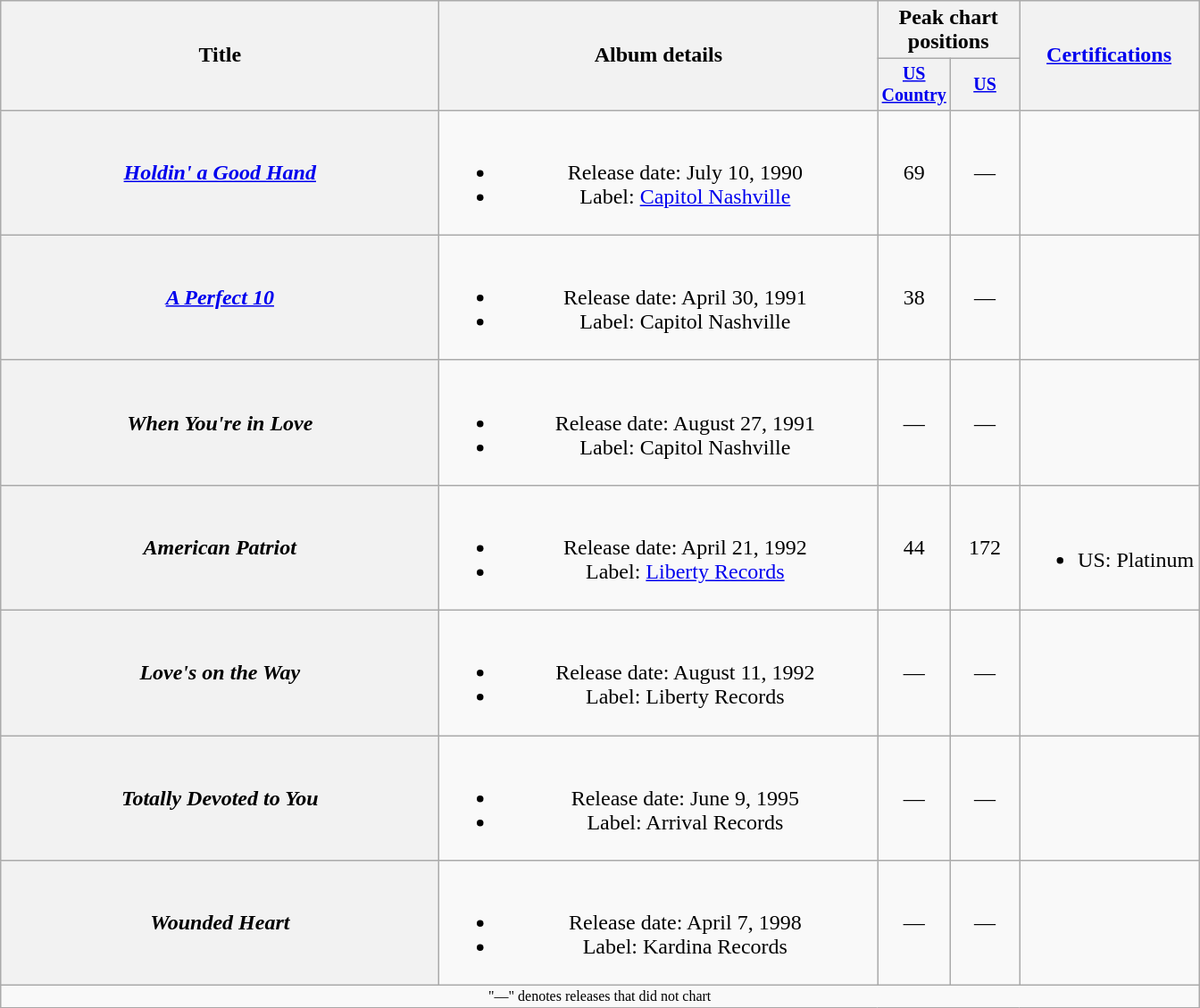<table class="wikitable plainrowheaders" style="text-align:center;">
<tr>
<th rowspan="2" style="width:20em;">Title</th>
<th rowspan="2" style="width:20em;">Album details</th>
<th colspan="2">Peak chart<br>positions</th>
<th rowspan="2"><a href='#'>Certifications</a></th>
</tr>
<tr style="font-size:smaller;">
<th width="45"><a href='#'>US Country</a><br></th>
<th width="45"><a href='#'>US</a><br></th>
</tr>
<tr>
<th scope="row"><em><a href='#'>Holdin' a Good Hand</a></em></th>
<td><br><ul><li>Release date: July 10, 1990</li><li>Label: <a href='#'>Capitol Nashville</a></li></ul></td>
<td>69</td>
<td>—</td>
<td></td>
</tr>
<tr>
<th scope="row"><em><a href='#'>A Perfect 10</a></em></th>
<td><br><ul><li>Release date: April 30, 1991</li><li>Label: Capitol Nashville</li></ul></td>
<td>38</td>
<td>—</td>
<td></td>
</tr>
<tr>
<th scope="row"><em>When You're in Love</em></th>
<td><br><ul><li>Release date: August 27, 1991</li><li>Label: Capitol Nashville</li></ul></td>
<td>—</td>
<td>—</td>
<td></td>
</tr>
<tr>
<th scope="row"><em>American Patriot</em></th>
<td><br><ul><li>Release date: April 21, 1992</li><li>Label: <a href='#'>Liberty Records</a></li></ul></td>
<td>44</td>
<td>172</td>
<td align="left"><br><ul><li>US: Platinum</li></ul></td>
</tr>
<tr>
<th scope="row"><em>Love's on the Way</em></th>
<td><br><ul><li>Release date: August 11, 1992</li><li>Label: Liberty Records</li></ul></td>
<td>—</td>
<td>—</td>
<td></td>
</tr>
<tr>
<th scope="row"><em>Totally Devoted to You</em></th>
<td><br><ul><li>Release date: June 9, 1995</li><li>Label: Arrival Records</li></ul></td>
<td>—</td>
<td>—</td>
<td></td>
</tr>
<tr>
<th scope="row"><em>Wounded Heart</em></th>
<td><br><ul><li>Release date: April 7, 1998</li><li>Label: Kardina Records</li></ul></td>
<td>—</td>
<td>—</td>
<td></td>
</tr>
<tr>
<td colspan="5" style="font-size:8pt">"—" denotes releases that did not chart</td>
</tr>
</table>
